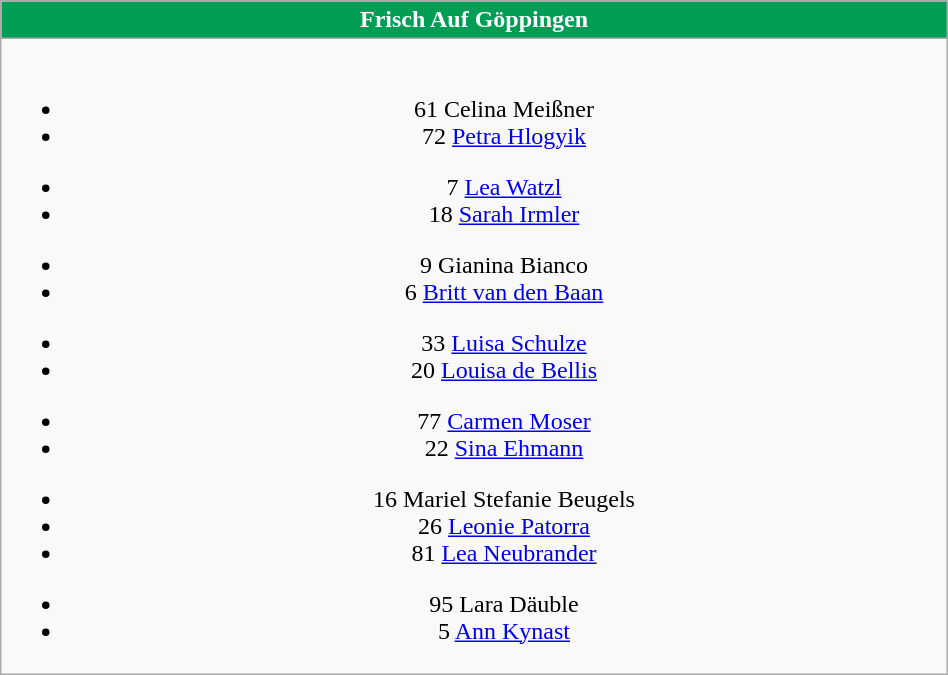<table class="wikitable" style="font-size:100%; text-align:center;" width=50%>
<tr>
<th colspan=5 style="background-color:#009D54;color:white;text-align:center;">Frisch Auf Göppingen</th>
</tr>
<tr>
<td><br>
<ul><li>61 Celina Meißner</li><li>72  <a href='#'>Petra Hlogyik</a></li></ul><ul><li>7  <a href='#'>Lea Watzl</a></li><li>18  <a href='#'>Sarah Irmler</a></li></ul><ul><li>9  Gianina Bianco</li><li>6  <a href='#'>Britt van den Baan</a></li></ul><ul><li>33  <a href='#'>Luisa Schulze</a></li><li>20  <a href='#'>Louisa de Bellis</a></li></ul><ul><li>77  <a href='#'>Carmen Moser</a></li><li>22  <a href='#'>Sina Ehmann</a></li></ul><ul><li>16  Mariel Stefanie Beugels</li><li>26  <a href='#'>Leonie Patorra</a></li><li>81  <a href='#'>Lea Neubrander</a></li></ul><ul><li>95  Lara Däuble</li><li>5  <a href='#'>Ann Kynast</a></li></ul></td>
</tr>
</table>
